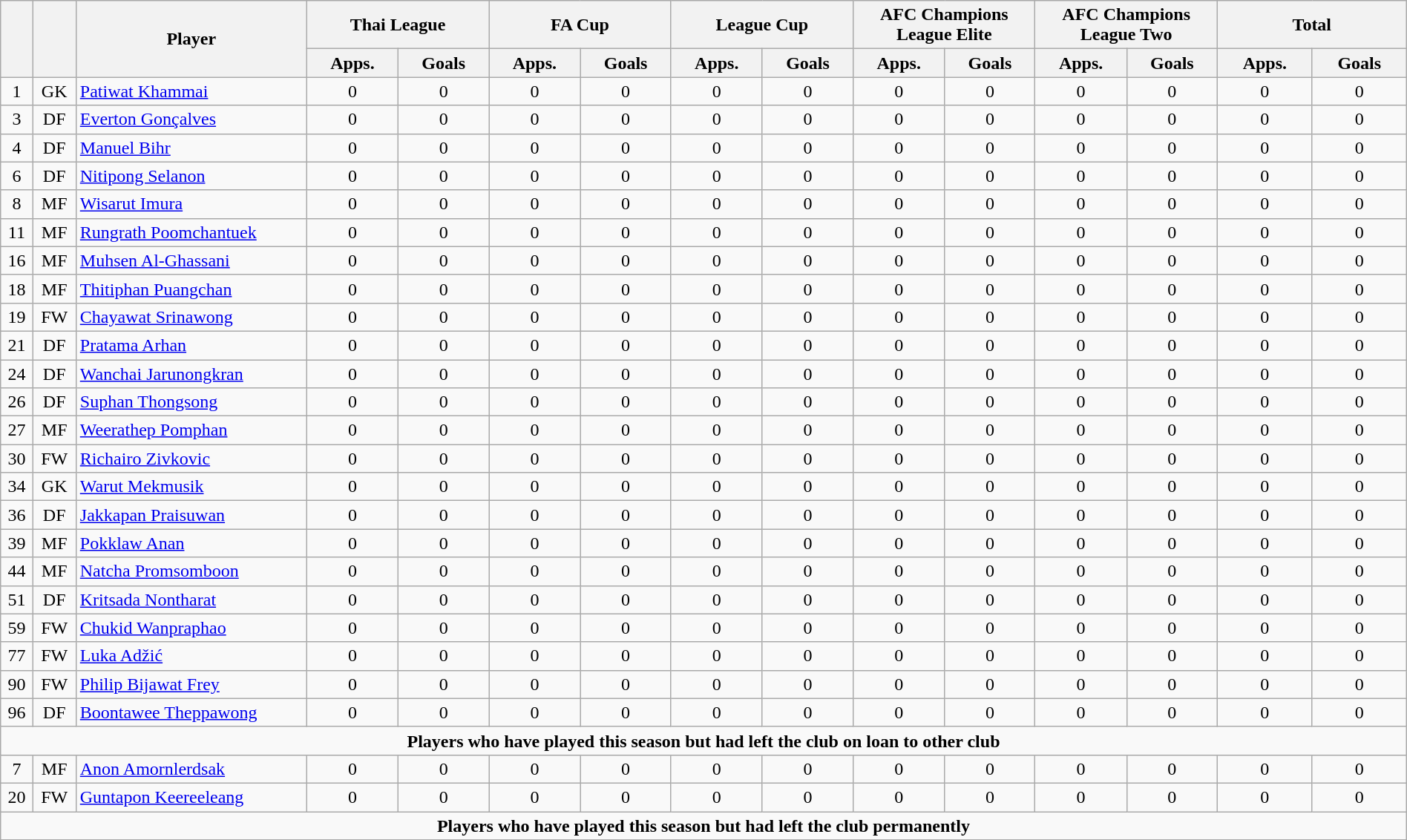<table class="wikitable" style="text-align:center; font-size:100%; width:100%;">
<tr>
<th rowspan=2></th>
<th rowspan=2></th>
<th rowspan=2 width="200">Player</th>
<th colspan=2 width="125">Thai League</th>
<th colspan=2 width="125">FA Cup</th>
<th colspan=2 width="125">League Cup</th>
<th colspan=2 width="125">AFC Champions League Elite</th>
<th colspan=2 width="125">AFC Champions League Two</th>
<th colspan=2 width="130">Total</th>
</tr>
<tr>
<th>Apps.</th>
<th> Goals</th>
<th>Apps.</th>
<th> Goals</th>
<th>Apps.</th>
<th> Goals</th>
<th>Apps.</th>
<th> Goals</th>
<th>Apps.</th>
<th> Goals</th>
<th>Apps.</th>
<th> Goals</th>
</tr>
<tr>
<td>1</td>
<td>GK</td>
<td align="left"> <a href='#'>Patiwat Khammai</a></td>
<td>0</td>
<td>0</td>
<td>0</td>
<td>0</td>
<td>0</td>
<td>0</td>
<td>0</td>
<td>0</td>
<td>0</td>
<td>0</td>
<td>0</td>
<td>0</td>
</tr>
<tr>
<td>3</td>
<td>DF</td>
<td align="left"> <a href='#'>Everton Gonçalves</a></td>
<td>0</td>
<td>0</td>
<td>0</td>
<td>0</td>
<td>0</td>
<td>0</td>
<td>0</td>
<td>0</td>
<td>0</td>
<td>0</td>
<td>0</td>
<td>0</td>
</tr>
<tr>
<td>4</td>
<td>DF</td>
<td align="left"> <a href='#'>Manuel Bihr</a></td>
<td>0</td>
<td>0</td>
<td>0</td>
<td>0</td>
<td>0</td>
<td>0</td>
<td>0</td>
<td>0</td>
<td>0</td>
<td>0</td>
<td>0</td>
<td>0</td>
</tr>
<tr>
<td>6</td>
<td>DF</td>
<td align="left"> <a href='#'>Nitipong Selanon</a></td>
<td>0</td>
<td>0</td>
<td>0</td>
<td>0</td>
<td>0</td>
<td>0</td>
<td>0</td>
<td>0</td>
<td>0</td>
<td>0</td>
<td>0</td>
<td>0</td>
</tr>
<tr>
<td>8</td>
<td>MF</td>
<td align="left"> <a href='#'>Wisarut Imura</a></td>
<td>0</td>
<td>0</td>
<td>0</td>
<td>0</td>
<td>0</td>
<td>0</td>
<td>0</td>
<td>0</td>
<td>0</td>
<td>0</td>
<td>0</td>
<td>0</td>
</tr>
<tr>
<td>11</td>
<td>MF</td>
<td align="left"> <a href='#'>Rungrath Poomchantuek</a></td>
<td>0</td>
<td>0</td>
<td>0</td>
<td>0</td>
<td>0</td>
<td>0</td>
<td>0</td>
<td>0</td>
<td>0</td>
<td>0</td>
<td>0</td>
<td>0</td>
</tr>
<tr>
<td>16</td>
<td>MF</td>
<td align="left"> <a href='#'>Muhsen Al-Ghassani</a></td>
<td>0</td>
<td>0</td>
<td>0</td>
<td>0</td>
<td>0</td>
<td>0</td>
<td>0</td>
<td>0</td>
<td>0</td>
<td>0</td>
<td>0</td>
<td>0</td>
</tr>
<tr>
<td>18</td>
<td>MF</td>
<td align="left"> <a href='#'>Thitiphan Puangchan</a></td>
<td>0</td>
<td>0</td>
<td>0</td>
<td>0</td>
<td>0</td>
<td>0</td>
<td>0</td>
<td>0</td>
<td>0</td>
<td>0</td>
<td>0</td>
<td>0</td>
</tr>
<tr>
<td>19</td>
<td>FW</td>
<td align="left"> <a href='#'>Chayawat Srinawong</a></td>
<td>0</td>
<td>0</td>
<td>0</td>
<td>0</td>
<td>0</td>
<td>0</td>
<td>0</td>
<td>0</td>
<td>0</td>
<td>0</td>
<td>0</td>
<td>0</td>
</tr>
<tr>
<td>21</td>
<td>DF</td>
<td align="left"> <a href='#'>Pratama Arhan</a></td>
<td>0</td>
<td>0</td>
<td>0</td>
<td>0</td>
<td>0</td>
<td>0</td>
<td>0</td>
<td>0</td>
<td>0</td>
<td>0</td>
<td>0</td>
<td>0</td>
</tr>
<tr>
<td>24</td>
<td>DF</td>
<td align="left"> <a href='#'>Wanchai Jarunongkran</a></td>
<td>0</td>
<td>0</td>
<td>0</td>
<td>0</td>
<td>0</td>
<td>0</td>
<td>0</td>
<td>0</td>
<td>0</td>
<td>0</td>
<td>0</td>
<td>0</td>
</tr>
<tr>
<td>26</td>
<td>DF</td>
<td align="left"> <a href='#'>Suphan Thongsong</a></td>
<td>0</td>
<td>0</td>
<td>0</td>
<td>0</td>
<td>0</td>
<td>0</td>
<td>0</td>
<td>0</td>
<td>0</td>
<td>0</td>
<td>0</td>
<td>0</td>
</tr>
<tr>
<td>27</td>
<td>MF</td>
<td align="left"> <a href='#'>Weerathep Pomphan</a></td>
<td>0</td>
<td>0</td>
<td>0</td>
<td>0</td>
<td>0</td>
<td>0</td>
<td>0</td>
<td>0</td>
<td>0</td>
<td>0</td>
<td>0</td>
<td>0</td>
</tr>
<tr>
<td>30</td>
<td>FW</td>
<td align="left"> <a href='#'>Richairo Zivkovic</a></td>
<td>0</td>
<td>0</td>
<td>0</td>
<td>0</td>
<td>0</td>
<td>0</td>
<td>0</td>
<td>0</td>
<td>0</td>
<td>0</td>
<td>0</td>
<td>0</td>
</tr>
<tr>
<td>34</td>
<td>GK</td>
<td align="left"> <a href='#'>Warut Mekmusik</a></td>
<td>0</td>
<td>0</td>
<td>0</td>
<td>0</td>
<td>0</td>
<td>0</td>
<td>0</td>
<td>0</td>
<td>0</td>
<td>0</td>
<td>0</td>
<td>0</td>
</tr>
<tr>
<td>36</td>
<td>DF</td>
<td align="left"> <a href='#'>Jakkapan Praisuwan</a></td>
<td>0</td>
<td>0</td>
<td>0</td>
<td>0</td>
<td>0</td>
<td>0</td>
<td>0</td>
<td>0</td>
<td>0</td>
<td>0</td>
<td>0</td>
<td>0</td>
</tr>
<tr>
<td>39</td>
<td>MF</td>
<td align="left"> <a href='#'>Pokklaw Anan</a></td>
<td>0</td>
<td>0</td>
<td>0</td>
<td>0</td>
<td>0</td>
<td>0</td>
<td>0</td>
<td>0</td>
<td>0</td>
<td>0</td>
<td>0</td>
<td>0</td>
</tr>
<tr>
<td>44</td>
<td>MF</td>
<td align="left"> <a href='#'>Natcha Promsomboon</a></td>
<td>0</td>
<td>0</td>
<td>0</td>
<td>0</td>
<td>0</td>
<td>0</td>
<td>0</td>
<td>0</td>
<td>0</td>
<td>0</td>
<td>0</td>
<td>0</td>
</tr>
<tr>
<td>51</td>
<td>DF</td>
<td align="left"> <a href='#'>Kritsada Nontharat</a></td>
<td>0</td>
<td>0</td>
<td>0</td>
<td>0</td>
<td>0</td>
<td>0</td>
<td>0</td>
<td>0</td>
<td>0</td>
<td>0</td>
<td>0</td>
<td>0</td>
</tr>
<tr>
<td>59</td>
<td>FW</td>
<td align="left"> <a href='#'>Chukid Wanpraphao</a></td>
<td>0</td>
<td>0</td>
<td>0</td>
<td>0</td>
<td>0</td>
<td>0</td>
<td>0</td>
<td>0</td>
<td>0</td>
<td>0</td>
<td>0</td>
<td>0</td>
</tr>
<tr>
<td>77</td>
<td>FW</td>
<td align="left"> <a href='#'>Luka Adžić</a></td>
<td>0</td>
<td>0</td>
<td>0</td>
<td>0</td>
<td>0</td>
<td>0</td>
<td>0</td>
<td>0</td>
<td>0</td>
<td>0</td>
<td>0</td>
<td>0</td>
</tr>
<tr>
<td>90</td>
<td>FW</td>
<td align="left"> <a href='#'>Philip Bijawat Frey</a></td>
<td>0</td>
<td>0</td>
<td>0</td>
<td>0</td>
<td>0</td>
<td>0</td>
<td>0</td>
<td>0</td>
<td>0</td>
<td>0</td>
<td>0</td>
<td>0</td>
</tr>
<tr>
<td>96</td>
<td>DF</td>
<td align="left"> <a href='#'>Boontawee Theppawong</a></td>
<td>0</td>
<td>0</td>
<td>0</td>
<td>0</td>
<td>0</td>
<td>0</td>
<td>0</td>
<td>0</td>
<td>0</td>
<td>0</td>
<td>0</td>
<td>0</td>
</tr>
<tr>
<td colspan="17"><strong>Players who have played this season but had left the club on loan to other club</strong></td>
</tr>
<tr>
<td>7</td>
<td>MF</td>
<td align="left"> <a href='#'>Anon Amornlerdsak</a></td>
<td>0</td>
<td>0</td>
<td>0</td>
<td>0</td>
<td>0</td>
<td>0</td>
<td>0</td>
<td>0</td>
<td>0</td>
<td>0</td>
<td>0</td>
<td>0</td>
</tr>
<tr>
<td>20</td>
<td>FW</td>
<td align="left"> <a href='#'>Guntapon Keereeleang</a></td>
<td>0</td>
<td>0</td>
<td>0</td>
<td>0</td>
<td>0</td>
<td>0</td>
<td>0</td>
<td>0</td>
<td>0</td>
<td>0</td>
<td>0</td>
<td>0</td>
</tr>
<tr>
<td colspan="17"><strong>Players who have played this season but had left the club permanently </strong></td>
</tr>
<tr>
</tr>
</table>
